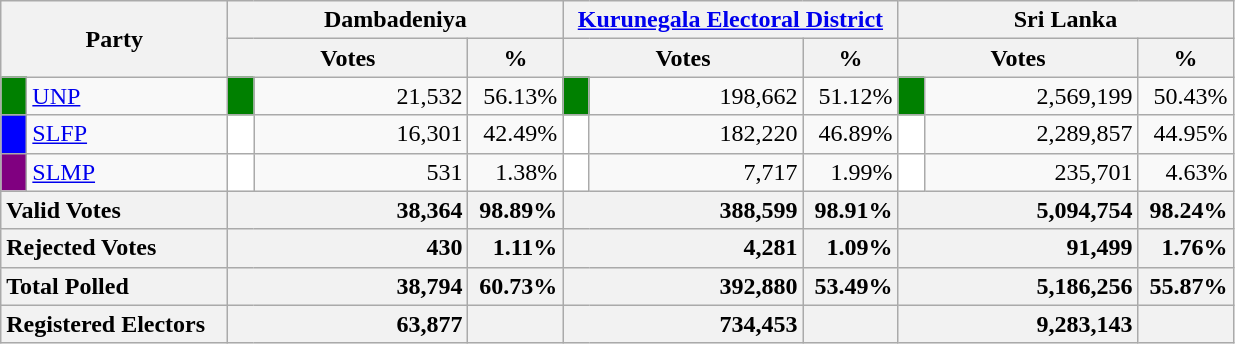<table class="wikitable">
<tr>
<th colspan="2" width="144px"rowspan="2">Party</th>
<th colspan="3" width="216px">Dambadeniya</th>
<th colspan="3" width="216px"><a href='#'>Kurunegala Electoral District</a></th>
<th colspan="3" width="216px">Sri Lanka</th>
</tr>
<tr>
<th colspan="2" width="144px">Votes</th>
<th>%</th>
<th colspan="2" width="144px">Votes</th>
<th>%</th>
<th colspan="2" width="144px">Votes</th>
<th>%</th>
</tr>
<tr>
<td style="background-color:green;" width="10px"></td>
<td style="text-align:left;"><a href='#'>UNP</a></td>
<td style="background-color:green;" width="10px"></td>
<td style="text-align:right;">21,532</td>
<td style="text-align:right;">56.13%</td>
<td style="background-color:green;" width="10px"></td>
<td style="text-align:right;">198,662</td>
<td style="text-align:right;">51.12%</td>
<td style="background-color:green;" width="10px"></td>
<td style="text-align:right;">2,569,199</td>
<td style="text-align:right;">50.43%</td>
</tr>
<tr>
<td style="background-color:blue;" width="10px"></td>
<td style="text-align:left;"><a href='#'>SLFP</a></td>
<td style="background-color:white;" width="10px"></td>
<td style="text-align:right;">16,301</td>
<td style="text-align:right;">42.49%</td>
<td style="background-color:white;" width="10px"></td>
<td style="text-align:right;">182,220</td>
<td style="text-align:right;">46.89%</td>
<td style="background-color:white;" width="10px"></td>
<td style="text-align:right;">2,289,857</td>
<td style="text-align:right;">44.95%</td>
</tr>
<tr>
<td style="background-color:purple;" width="10px"></td>
<td style="text-align:left;"><a href='#'>SLMP</a></td>
<td style="background-color:white;" width="10px"></td>
<td style="text-align:right;">531</td>
<td style="text-align:right;">1.38%</td>
<td style="background-color:white;" width="10px"></td>
<td style="text-align:right;">7,717</td>
<td style="text-align:right;">1.99%</td>
<td style="background-color:white;" width="10px"></td>
<td style="text-align:right;">235,701</td>
<td style="text-align:right;">4.63%</td>
</tr>
<tr>
<th colspan="2" width="144px"style="text-align:left;">Valid Votes</th>
<th style="text-align:right;"colspan="2" width="144px">38,364</th>
<th style="text-align:right;">98.89%</th>
<th style="text-align:right;"colspan="2" width="144px">388,599</th>
<th style="text-align:right;">98.91%</th>
<th style="text-align:right;"colspan="2" width="144px">5,094,754</th>
<th style="text-align:right;">98.24%</th>
</tr>
<tr>
<th colspan="2" width="144px"style="text-align:left;">Rejected Votes</th>
<th style="text-align:right;"colspan="2" width="144px">430</th>
<th style="text-align:right;">1.11%</th>
<th style="text-align:right;"colspan="2" width="144px">4,281</th>
<th style="text-align:right;">1.09%</th>
<th style="text-align:right;"colspan="2" width="144px">91,499</th>
<th style="text-align:right;">1.76%</th>
</tr>
<tr>
<th colspan="2" width="144px"style="text-align:left;">Total Polled</th>
<th style="text-align:right;"colspan="2" width="144px">38,794</th>
<th style="text-align:right;">60.73%</th>
<th style="text-align:right;"colspan="2" width="144px">392,880</th>
<th style="text-align:right;">53.49%</th>
<th style="text-align:right;"colspan="2" width="144px">5,186,256</th>
<th style="text-align:right;">55.87%</th>
</tr>
<tr>
<th colspan="2" width="144px"style="text-align:left;">Registered Electors</th>
<th style="text-align:right;"colspan="2" width="144px">63,877</th>
<th></th>
<th style="text-align:right;"colspan="2" width="144px">734,453</th>
<th></th>
<th style="text-align:right;"colspan="2" width="144px">9,283,143</th>
<th></th>
</tr>
</table>
